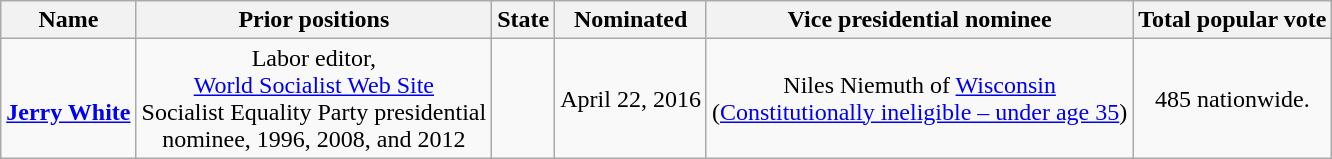<table class="wikitable" style="text-align:center">
<tr>
<th>Name</th>
<th>Prior positions</th>
<th>State</th>
<th>Nominated</th>
<th>Vice presidential nominee</th>
<th>Total popular vote</th>
</tr>
<tr>
<td><br><strong><a href='#'>Jerry White</a></strong></td>
<td>Labor editor,<br><a href='#'>World Socialist Web Site</a><br>Socialist Equality Party presidential<br>nominee, 1996, 2008, and 2012</td>
<td></td>
<td>April 22, 2016</td>
<td>Niles Niemuth of <a href='#'>Wisconsin</a><br>(<a href='#'>Constitutionally ineligible – under age 35</a>)</td>
<td>485 nationwide.</td>
</tr>
</table>
